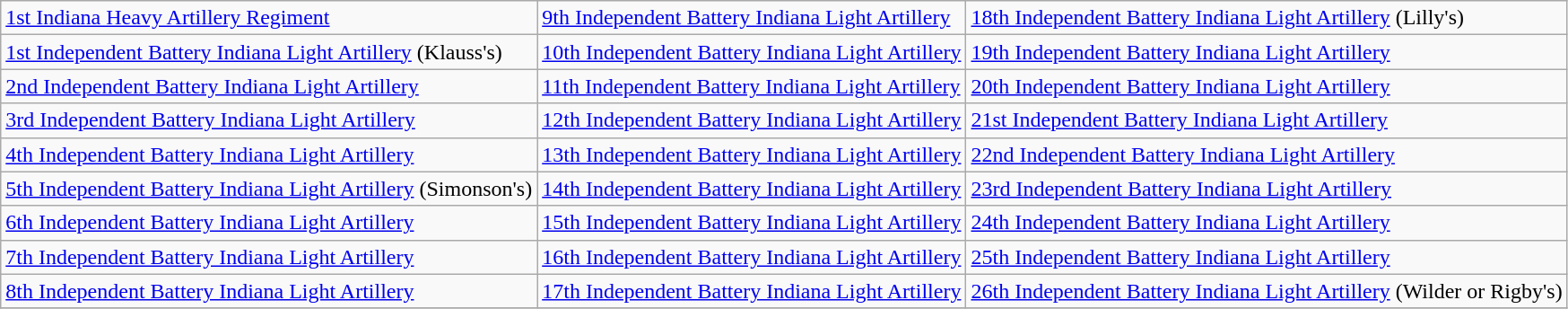<table class="wikitable">
<tr>
<td><a href='#'>1st Indiana Heavy Artillery Regiment</a></td>
<td><a href='#'>9th Independent Battery Indiana Light Artillery</a></td>
<td><a href='#'>18th Independent Battery Indiana Light Artillery</a> (Lilly's)</td>
</tr>
<tr>
<td><a href='#'>1st Independent Battery Indiana Light Artillery</a> (Klauss's)</td>
<td><a href='#'>10th Independent Battery Indiana Light Artillery</a></td>
<td><a href='#'>19th Independent Battery Indiana Light Artillery</a></td>
</tr>
<tr>
<td><a href='#'>2nd Independent Battery Indiana Light Artillery</a></td>
<td><a href='#'>11th Independent Battery Indiana Light Artillery</a></td>
<td><a href='#'>20th Independent Battery Indiana Light Artillery</a></td>
</tr>
<tr>
<td><a href='#'>3rd Independent Battery Indiana Light Artillery</a></td>
<td><a href='#'>12th Independent Battery Indiana Light Artillery</a></td>
<td><a href='#'>21st Independent Battery Indiana Light Artillery</a></td>
</tr>
<tr>
<td><a href='#'>4th Independent Battery Indiana Light Artillery</a></td>
<td><a href='#'>13th Independent Battery Indiana Light Artillery</a></td>
<td><a href='#'>22nd Independent Battery Indiana Light Artillery</a></td>
</tr>
<tr>
<td><a href='#'>5th Independent Battery Indiana Light Artillery</a> (Simonson's)</td>
<td><a href='#'>14th Independent Battery Indiana Light Artillery</a></td>
<td><a href='#'>23rd Independent Battery Indiana Light Artillery</a></td>
</tr>
<tr>
<td><a href='#'>6th Independent Battery Indiana Light Artillery</a></td>
<td><a href='#'>15th Independent Battery Indiana Light Artillery</a></td>
<td><a href='#'>24th Independent Battery Indiana Light Artillery</a></td>
</tr>
<tr>
<td><a href='#'>7th Independent Battery Indiana Light Artillery</a></td>
<td><a href='#'>16th Independent Battery Indiana Light Artillery</a></td>
<td><a href='#'>25th Independent Battery Indiana Light Artillery</a></td>
</tr>
<tr>
<td><a href='#'>8th Independent Battery Indiana Light Artillery</a></td>
<td><a href='#'>17th Independent Battery Indiana Light Artillery</a></td>
<td><a href='#'>26th Independent Battery Indiana Light Artillery</a> (Wilder or Rigby's)</td>
</tr>
<tr>
</tr>
</table>
